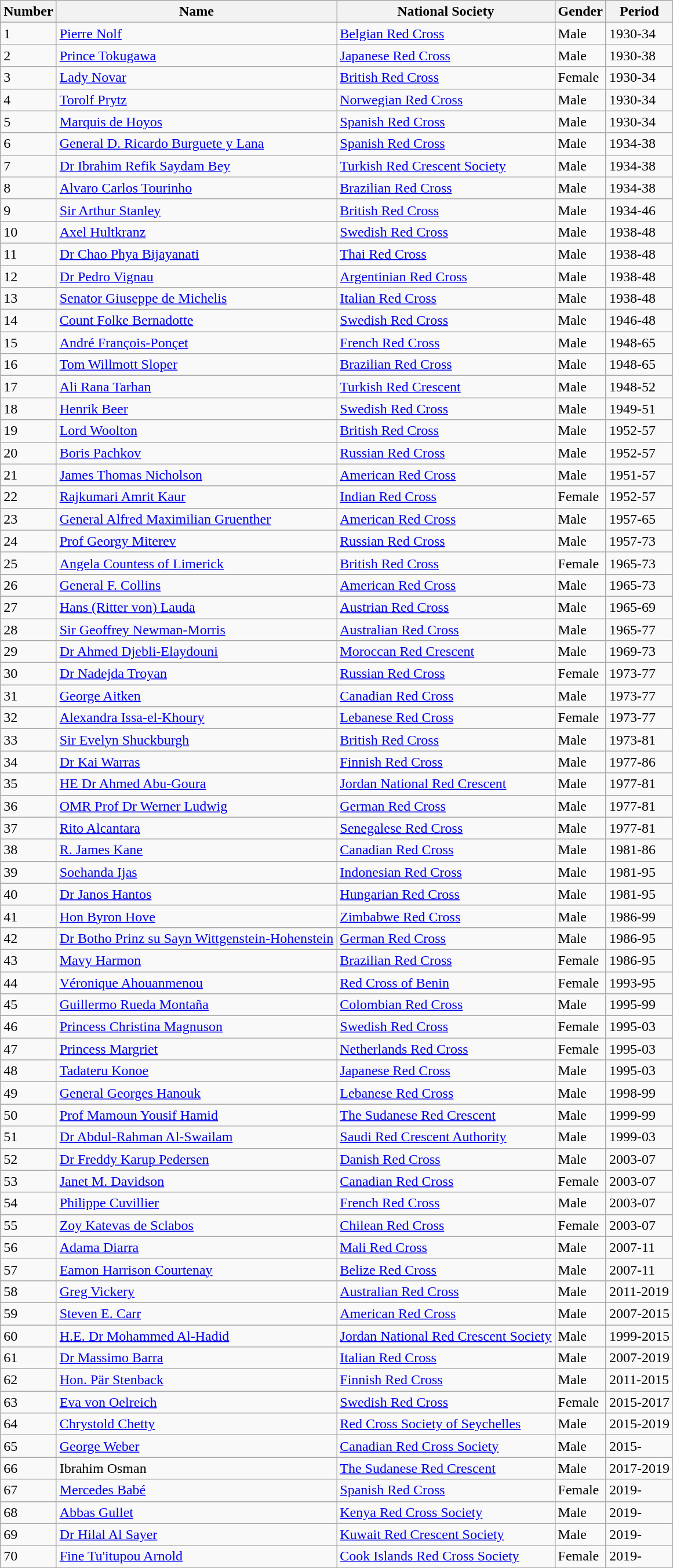<table class="wikitable sortable">
<tr>
<th>Number</th>
<th>Name</th>
<th>National Society</th>
<th>Gender</th>
<th>Period</th>
</tr>
<tr>
<td>1</td>
<td><a href='#'>Pierre Nolf</a></td>
<td><a href='#'>Belgian Red Cross</a></td>
<td>Male</td>
<td>1930-34</td>
</tr>
<tr>
<td>2</td>
<td><a href='#'>Prince Tokugawa</a></td>
<td><a href='#'>Japanese Red Cross</a></td>
<td>Male</td>
<td>1930-38</td>
</tr>
<tr>
<td>3</td>
<td><a href='#'>Lady Novar</a></td>
<td><a href='#'>British Red Cross</a></td>
<td>Female</td>
<td>1930-34</td>
</tr>
<tr>
<td>4</td>
<td><a href='#'>Torolf Prytz</a></td>
<td><a href='#'>Norwegian Red Cross</a></td>
<td>Male</td>
<td>1930-34</td>
</tr>
<tr>
<td>5</td>
<td><a href='#'>Marquis de Hoyos</a></td>
<td><a href='#'>Spanish Red Cross</a></td>
<td>Male</td>
<td>1930-34</td>
</tr>
<tr>
<td>6</td>
<td><a href='#'>General D. Ricardo Burguete y Lana</a></td>
<td><a href='#'>Spanish Red Cross</a></td>
<td>Male</td>
<td>1934-38</td>
</tr>
<tr>
<td>7</td>
<td><a href='#'>Dr Ibrahim Refik Saydam Bey</a></td>
<td><a href='#'>Turkish Red Crescent Society</a></td>
<td>Male</td>
<td>1934-38</td>
</tr>
<tr>
<td>8</td>
<td><a href='#'>Alvaro Carlos Tourinho</a></td>
<td><a href='#'>Brazilian Red Cross</a></td>
<td>Male</td>
<td>1934-38</td>
</tr>
<tr>
<td>9</td>
<td><a href='#'>Sir Arthur Stanley</a></td>
<td><a href='#'>British Red Cross</a></td>
<td>Male</td>
<td>1934-46</td>
</tr>
<tr>
<td>10</td>
<td><a href='#'>Axel Hultkranz</a></td>
<td><a href='#'>Swedish Red Cross</a></td>
<td>Male</td>
<td>1938-48</td>
</tr>
<tr>
<td>11</td>
<td><a href='#'>Dr Chao Phya Bijayanati</a></td>
<td><a href='#'>Thai Red Cross</a></td>
<td>Male</td>
<td>1938-48</td>
</tr>
<tr>
<td>12</td>
<td><a href='#'>Dr Pedro Vignau</a></td>
<td><a href='#'>Argentinian Red Cross</a></td>
<td>Male</td>
<td>1938-48</td>
</tr>
<tr>
<td>13</td>
<td><a href='#'>Senator Giuseppe de Michelis</a></td>
<td><a href='#'>Italian Red Cross</a></td>
<td>Male</td>
<td>1938-48</td>
</tr>
<tr>
<td>14</td>
<td><a href='#'>Count Folke Bernadotte</a></td>
<td><a href='#'>Swedish Red Cross</a></td>
<td>Male</td>
<td>1946-48</td>
</tr>
<tr>
<td>15</td>
<td><a href='#'>André François-Ponçet</a></td>
<td><a href='#'>French Red Cross</a></td>
<td>Male</td>
<td>1948-65</td>
</tr>
<tr>
<td>16</td>
<td><a href='#'>Tom Willmott Sloper</a></td>
<td><a href='#'>Brazilian Red Cross</a></td>
<td>Male</td>
<td>1948-65</td>
</tr>
<tr>
<td>17</td>
<td><a href='#'>Ali Rana Tarhan</a></td>
<td><a href='#'>Turkish Red Crescent</a></td>
<td>Male</td>
<td>1948-52</td>
</tr>
<tr>
<td>18</td>
<td><a href='#'>Henrik Beer</a></td>
<td><a href='#'>Swedish Red Cross</a></td>
<td>Male</td>
<td>1949-51</td>
</tr>
<tr>
<td>19</td>
<td><a href='#'>Lord Woolton</a></td>
<td><a href='#'>British Red Cross</a></td>
<td>Male</td>
<td>1952-57</td>
</tr>
<tr>
<td>20</td>
<td><a href='#'>Boris Pachkov</a></td>
<td><a href='#'>Russian Red Cross</a></td>
<td>Male</td>
<td>1952-57</td>
</tr>
<tr>
<td>21</td>
<td><a href='#'>James Thomas Nicholson</a></td>
<td><a href='#'>American Red Cross</a></td>
<td>Male</td>
<td>1951-57</td>
</tr>
<tr>
<td>22</td>
<td><a href='#'>Rajkumari Amrit Kaur</a></td>
<td><a href='#'>Indian Red Cross</a></td>
<td>Female</td>
<td>1952-57</td>
</tr>
<tr>
<td>23</td>
<td><a href='#'>General Alfred Maximilian Gruenther</a></td>
<td><a href='#'>American Red Cross</a></td>
<td>Male</td>
<td>1957-65</td>
</tr>
<tr>
<td>24</td>
<td><a href='#'>Prof Georgy Miterev</a></td>
<td><a href='#'>Russian Red Cross</a></td>
<td>Male</td>
<td>1957-73</td>
</tr>
<tr>
<td>25</td>
<td><a href='#'>Angela Countess of Limerick</a></td>
<td><a href='#'>British Red Cross</a></td>
<td>Female</td>
<td>1965-73</td>
</tr>
<tr>
<td>26</td>
<td><a href='#'>General F. Collins</a></td>
<td><a href='#'>American Red Cross</a></td>
<td>Male</td>
<td>1965-73</td>
</tr>
<tr>
<td>27</td>
<td><a href='#'>Hans (Ritter von) Lauda</a></td>
<td><a href='#'>Austrian Red Cross</a></td>
<td>Male</td>
<td>1965-69</td>
</tr>
<tr>
<td>28</td>
<td><a href='#'>Sir Geoffrey Newman-Morris</a></td>
<td><a href='#'>Australian Red Cross</a></td>
<td>Male</td>
<td>1965-77</td>
</tr>
<tr>
<td>29</td>
<td><a href='#'>Dr Ahmed Djebli-Elaydouni</a></td>
<td><a href='#'>Moroccan Red Crescent</a></td>
<td>Male</td>
<td>1969-73</td>
</tr>
<tr>
<td>30</td>
<td><a href='#'>Dr Nadejda Troyan</a></td>
<td><a href='#'>Russian Red Cross</a></td>
<td>Female</td>
<td>1973-77</td>
</tr>
<tr>
<td>31</td>
<td><a href='#'>George Aitken</a></td>
<td><a href='#'>Canadian Red Cross</a></td>
<td>Male</td>
<td>1973-77</td>
</tr>
<tr>
<td>32</td>
<td><a href='#'>Alexandra Issa-el-Khoury</a></td>
<td><a href='#'>Lebanese Red Cross</a></td>
<td>Female</td>
<td>1973-77</td>
</tr>
<tr>
<td>33</td>
<td><a href='#'>Sir Evelyn Shuckburgh</a></td>
<td><a href='#'>British Red Cross</a></td>
<td>Male</td>
<td>1973-81</td>
</tr>
<tr>
<td>34</td>
<td><a href='#'>Dr Kai Warras</a></td>
<td><a href='#'>Finnish Red Cross</a></td>
<td>Male</td>
<td>1977-86</td>
</tr>
<tr>
<td>35</td>
<td><a href='#'>HE Dr Ahmed Abu-Goura</a></td>
<td><a href='#'>Jordan National Red Crescent</a></td>
<td>Male</td>
<td>1977-81</td>
</tr>
<tr>
<td>36</td>
<td><a href='#'>OMR Prof Dr Werner Ludwig</a></td>
<td><a href='#'>German Red Cross</a></td>
<td>Male</td>
<td>1977-81</td>
</tr>
<tr>
<td>37</td>
<td><a href='#'>Rito Alcantara</a></td>
<td><a href='#'>Senegalese Red Cross</a></td>
<td>Male</td>
<td>1977-81</td>
</tr>
<tr>
<td>38</td>
<td><a href='#'>R. James Kane</a></td>
<td><a href='#'>Canadian Red Cross</a></td>
<td>Male</td>
<td>1981-86</td>
</tr>
<tr>
<td>39</td>
<td><a href='#'>Soehanda Ijas</a></td>
<td><a href='#'>Indonesian Red Cross</a></td>
<td>Male</td>
<td>1981-95</td>
</tr>
<tr>
<td>40</td>
<td><a href='#'>Dr Janos Hantos</a></td>
<td><a href='#'>Hungarian Red Cross</a></td>
<td>Male</td>
<td>1981-95</td>
</tr>
<tr>
<td>41</td>
<td><a href='#'>Hon Byron Hove</a></td>
<td><a href='#'>Zimbabwe Red Cross</a></td>
<td>Male</td>
<td>1986-99</td>
</tr>
<tr>
<td>42</td>
<td><a href='#'>Dr Botho Prinz su Sayn Wittgenstein-Hohenstein</a></td>
<td><a href='#'>German Red Cross</a></td>
<td>Male</td>
<td>1986-95</td>
</tr>
<tr>
<td>43</td>
<td><a href='#'>Mavy Harmon</a></td>
<td><a href='#'>Brazilian Red Cross</a></td>
<td>Female</td>
<td>1986-95</td>
</tr>
<tr>
<td>44</td>
<td><a href='#'>Véronique Ahouanmenou</a></td>
<td><a href='#'>Red Cross of Benin</a></td>
<td>Female</td>
<td>1993-95</td>
</tr>
<tr>
<td>45</td>
<td><a href='#'>Guillermo Rueda Montaña</a></td>
<td><a href='#'>Colombian Red Cross</a></td>
<td>Male</td>
<td>1995-99</td>
</tr>
<tr>
<td>46</td>
<td><a href='#'>Princess Christina Magnuson</a></td>
<td><a href='#'>Swedish Red Cross</a></td>
<td>Female</td>
<td>1995-03</td>
</tr>
<tr>
<td>47</td>
<td><a href='#'>Princess Margriet</a></td>
<td><a href='#'>Netherlands Red Cross</a></td>
<td>Female</td>
<td>1995-03</td>
</tr>
<tr>
<td>48</td>
<td><a href='#'>Tadateru Konoe</a></td>
<td><a href='#'>Japanese Red Cross</a></td>
<td>Male</td>
<td>1995-03</td>
</tr>
<tr>
<td>49</td>
<td><a href='#'>General Georges Hanouk</a></td>
<td><a href='#'>Lebanese Red Cross</a></td>
<td>Male</td>
<td>1998-99</td>
</tr>
<tr>
<td>50</td>
<td><a href='#'>Prof Mamoun Yousif Hamid</a></td>
<td><a href='#'>The Sudanese Red Crescent</a></td>
<td>Male</td>
<td>1999-99</td>
</tr>
<tr>
<td>51</td>
<td><a href='#'>Dr Abdul-Rahman Al-Swailam</a></td>
<td><a href='#'>Saudi Red Crescent Authority</a></td>
<td>Male</td>
<td>1999-03</td>
</tr>
<tr>
<td>52</td>
<td><a href='#'>Dr Freddy Karup Pedersen</a></td>
<td><a href='#'>Danish Red Cross</a></td>
<td>Male</td>
<td>2003-07</td>
</tr>
<tr>
<td>53</td>
<td><a href='#'>Janet M. Davidson</a></td>
<td><a href='#'>Canadian Red Cross</a></td>
<td>Female</td>
<td>2003-07</td>
</tr>
<tr>
<td>54</td>
<td><a href='#'>Philippe Cuvillier</a></td>
<td><a href='#'>French Red Cross</a></td>
<td>Male</td>
<td>2003-07</td>
</tr>
<tr>
<td>55</td>
<td><a href='#'>Zoy Katevas de Sclabos</a></td>
<td><a href='#'>Chilean Red Cross</a></td>
<td>Female</td>
<td>2003-07</td>
</tr>
<tr>
<td>56</td>
<td><a href='#'>Adama Diarra</a></td>
<td><a href='#'>Mali Red Cross</a></td>
<td>Male</td>
<td>2007-11</td>
</tr>
<tr>
<td>57</td>
<td><a href='#'>Eamon Harrison Courtenay</a></td>
<td><a href='#'>Belize Red Cross</a></td>
<td>Male</td>
<td>2007-11</td>
</tr>
<tr>
<td>58</td>
<td><a href='#'>Greg Vickery</a></td>
<td><a href='#'>Australian Red Cross</a></td>
<td>Male</td>
<td>2011-2019</td>
</tr>
<tr>
<td>59</td>
<td><a href='#'>Steven E. Carr</a></td>
<td><a href='#'>American Red Cross</a></td>
<td>Male</td>
<td>2007-2015</td>
</tr>
<tr>
<td>60</td>
<td><a href='#'>H.E. Dr Mohammed Al-Hadid</a></td>
<td><a href='#'>Jordan National Red Crescent Society</a></td>
<td>Male</td>
<td>1999-2015</td>
</tr>
<tr>
<td>61</td>
<td><a href='#'>Dr Massimo Barra</a></td>
<td><a href='#'>Italian Red Cross</a></td>
<td>Male</td>
<td>2007-2019</td>
</tr>
<tr>
<td>62</td>
<td><a href='#'>Hon. Pär Stenback</a></td>
<td><a href='#'>Finnish Red Cross</a></td>
<td>Male</td>
<td>2011-2015</td>
</tr>
<tr>
<td>63</td>
<td><a href='#'>Eva von Oelreich</a></td>
<td><a href='#'>Swedish Red Cross</a></td>
<td>Female</td>
<td>2015-2017</td>
</tr>
<tr>
<td>64</td>
<td><a href='#'>Chrystold Chetty</a></td>
<td><a href='#'>Red Cross Society of Seychelles </a></td>
<td>Male</td>
<td>2015-2019</td>
</tr>
<tr>
<td>65</td>
<td><a href='#'>George Weber</a></td>
<td><a href='#'>Canadian Red Cross Society</a></td>
<td>Male</td>
<td>2015-</td>
</tr>
<tr>
<td>66</td>
<td>Ibrahim Osman</td>
<td><a href='#'>The Sudanese Red Crescent</a></td>
<td>Male</td>
<td>2017-2019</td>
</tr>
<tr>
<td>67</td>
<td><a href='#'>Mercedes Babé</a></td>
<td><a href='#'>Spanish Red Cross</a></td>
<td>Female</td>
<td>2019-</td>
</tr>
<tr>
<td>68</td>
<td><a href='#'>Abbas Gullet</a></td>
<td><a href='#'>Kenya Red Cross Society</a></td>
<td>Male</td>
<td>2019-</td>
</tr>
<tr>
<td>69</td>
<td><a href='#'>Dr Hilal Al Sayer</a></td>
<td><a href='#'>Kuwait Red Crescent Society</a></td>
<td>Male</td>
<td>2019-</td>
</tr>
<tr>
<td>70</td>
<td><a href='#'>Fine Tu'itupou Arnold</a></td>
<td><a href='#'>Cook Islands Red Cross Society</a></td>
<td>Female</td>
<td>2019-</td>
</tr>
<tr>
</tr>
</table>
